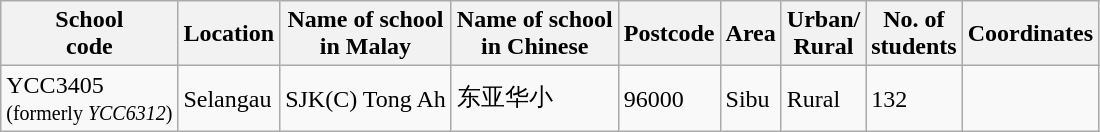<table class="wikitable sortable">
<tr>
<th>School<br>code</th>
<th>Location</th>
<th>Name of school<br>in Malay</th>
<th>Name of school<br>in Chinese</th>
<th>Postcode</th>
<th>Area</th>
<th>Urban/<br>Rural</th>
<th>No. of<br>students</th>
<th>Coordinates</th>
</tr>
<tr>
<td>YCC3405<br><small>(formerly <em>YCC6312</em>)</small></td>
<td>Selangau</td>
<td>SJK(C) Tong Ah</td>
<td>东亚华小</td>
<td>96000</td>
<td>Sibu</td>
<td>Rural</td>
<td>132</td>
<td></td>
</tr>
</table>
